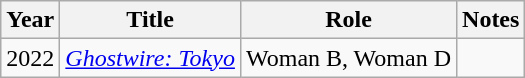<table class="wikitable sortable">
<tr>
<th>Year</th>
<th>Title</th>
<th>Role</th>
<th class="unsortable">Notes</th>
</tr>
<tr>
<td>2022</td>
<td><em><a href='#'>Ghostwire: Tokyo</a></em></td>
<td>Woman B, Woman D</td>
</tr>
</table>
